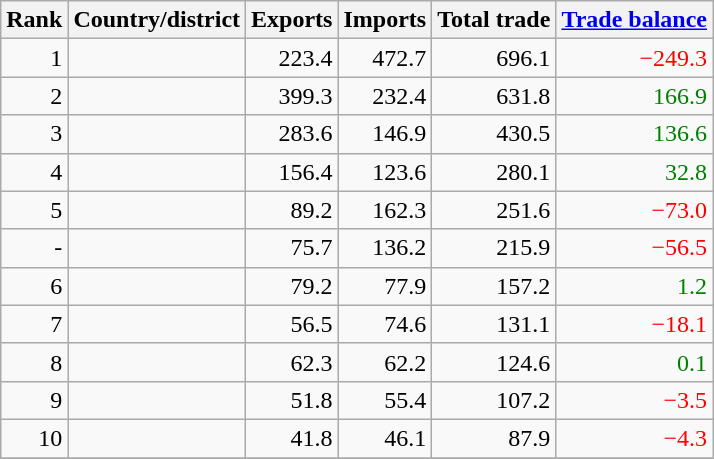<table class="wikitable sortable" style="text-align: right">
<tr>
<th data-sort-type="number">Rank</th>
<th>Country/district</th>
<th>Exports</th>
<th>Imports</th>
<th>Total trade</th>
<th><a href='#'>Trade balance</a></th>
</tr>
<tr>
<td>1</td>
<td align="left"><strong></strong></td>
<td>223.4</td>
<td>472.7</td>
<td>696.1</td>
<td style="color:red;">−249.3</td>
</tr>
<tr>
<td>2</td>
<td align="left"><strong></strong></td>
<td>399.3</td>
<td>232.4</td>
<td>631.8</td>
<td style="color:green;">166.9</td>
</tr>
<tr>
<td>3</td>
<td align=left><strong></strong></td>
<td>283.6</td>
<td>146.9</td>
<td>430.5</td>
<td style="color:green;">136.6</td>
</tr>
<tr>
<td>4</td>
<td align=left><strong></strong></td>
<td>156.4</td>
<td>123.6</td>
<td>280.1</td>
<td style="color:green;">32.8</td>
</tr>
<tr>
<td>5</td>
<td align=left><strong></strong></td>
<td>89.2</td>
<td>162.3</td>
<td>251.6</td>
<td style="color:red;">−73.0</td>
</tr>
<tr>
<td>-</td>
<td align=left><strong></strong></td>
<td>75.7</td>
<td>136.2</td>
<td>215.9</td>
<td style="color:red;">−56.5</td>
</tr>
<tr>
<td>6</td>
<td align=left><strong></strong></td>
<td>79.2</td>
<td>77.9</td>
<td>157.2</td>
<td style="color:green;">1.2</td>
</tr>
<tr>
<td>7</td>
<td align=left><strong></strong></td>
<td>56.5</td>
<td>74.6</td>
<td>131.1</td>
<td style="color:red;">−18.1</td>
</tr>
<tr>
<td>8</td>
<td align=left><strong></strong></td>
<td>62.3</td>
<td>62.2</td>
<td>124.6</td>
<td style="color:green;">0.1</td>
</tr>
<tr>
<td>9</td>
<td align=left><strong></strong></td>
<td>51.8</td>
<td>55.4</td>
<td>107.2</td>
<td style="color:red;">−3.5</td>
</tr>
<tr>
<td>10</td>
<td align=left><strong></strong></td>
<td>41.8</td>
<td>46.1</td>
<td>87.9</td>
<td style="color:red;">−4.3</td>
</tr>
<tr>
</tr>
</table>
